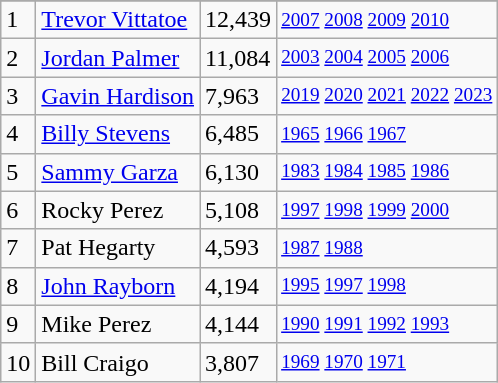<table class="wikitable">
<tr>
</tr>
<tr>
<td>1</td>
<td><a href='#'>Trevor Vittatoe</a></td>
<td>12,439</td>
<td style="font-size:80%;"><a href='#'>2007</a> <a href='#'>2008</a> <a href='#'>2009</a> <a href='#'>2010</a></td>
</tr>
<tr>
<td>2</td>
<td><a href='#'>Jordan Palmer</a></td>
<td>11,084</td>
<td style="font-size:80%;"><a href='#'>2003</a> <a href='#'>2004</a> <a href='#'>2005</a> <a href='#'>2006</a></td>
</tr>
<tr>
<td>3</td>
<td><a href='#'>Gavin Hardison</a></td>
<td>7,963</td>
<td style="font-size:80%;"><a href='#'>2019</a> <a href='#'>2020</a> <a href='#'>2021</a> <a href='#'>2022</a> <a href='#'>2023</a></td>
</tr>
<tr>
<td>4</td>
<td><a href='#'>Billy Stevens</a></td>
<td>6,485</td>
<td style="font-size:80%;"><a href='#'>1965</a> <a href='#'>1966</a> <a href='#'>1967</a></td>
</tr>
<tr>
<td>5</td>
<td><a href='#'>Sammy Garza</a></td>
<td>6,130</td>
<td style="font-size:80%;"><a href='#'>1983</a> <a href='#'>1984</a> <a href='#'>1985</a> <a href='#'>1986</a></td>
</tr>
<tr>
<td>6</td>
<td>Rocky Perez</td>
<td>5,108</td>
<td style="font-size:80%;"><a href='#'>1997</a> <a href='#'>1998</a> <a href='#'>1999</a> <a href='#'>2000</a></td>
</tr>
<tr>
<td>7</td>
<td>Pat Hegarty</td>
<td>4,593</td>
<td style="font-size:80%;"><a href='#'>1987</a> <a href='#'>1988</a></td>
</tr>
<tr>
<td>8</td>
<td><a href='#'>John Rayborn</a></td>
<td>4,194</td>
<td style="font-size:80%;"><a href='#'>1995</a> <a href='#'>1997</a> <a href='#'>1998</a></td>
</tr>
<tr>
<td>9</td>
<td>Mike Perez</td>
<td>4,144</td>
<td style="font-size:80%;"><a href='#'>1990</a> <a href='#'>1991</a> <a href='#'>1992</a> <a href='#'>1993</a></td>
</tr>
<tr>
<td>10</td>
<td>Bill Craigo</td>
<td>3,807</td>
<td style="font-size:80%;"><a href='#'>1969</a> <a href='#'>1970</a> <a href='#'>1971</a></td>
</tr>
</table>
